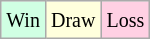<table class="wikitable">
<tr>
<td style="background-color: #d0ffe3;"><small>Win</small></td>
<td style="background-color: #ffffdd;"><small>Draw</small></td>
<td style="background-color: #ffd0e3;"><small>Loss</small></td>
</tr>
</table>
